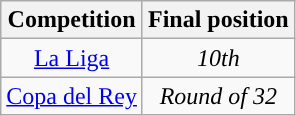<table class="wikitable" style="font-size:100%; text-align:center">
<tr>
<th>Competition</th>
<th>Final position</th>
</tr>
<tr style="background:">
<td><a href='#'>La Liga</a></td>
<td><em>10th</em></td>
</tr>
<tr style="background:">
<td><a href='#'>Copa del Rey</a></td>
<td><em>Round of 32</em></td>
</tr>
</table>
